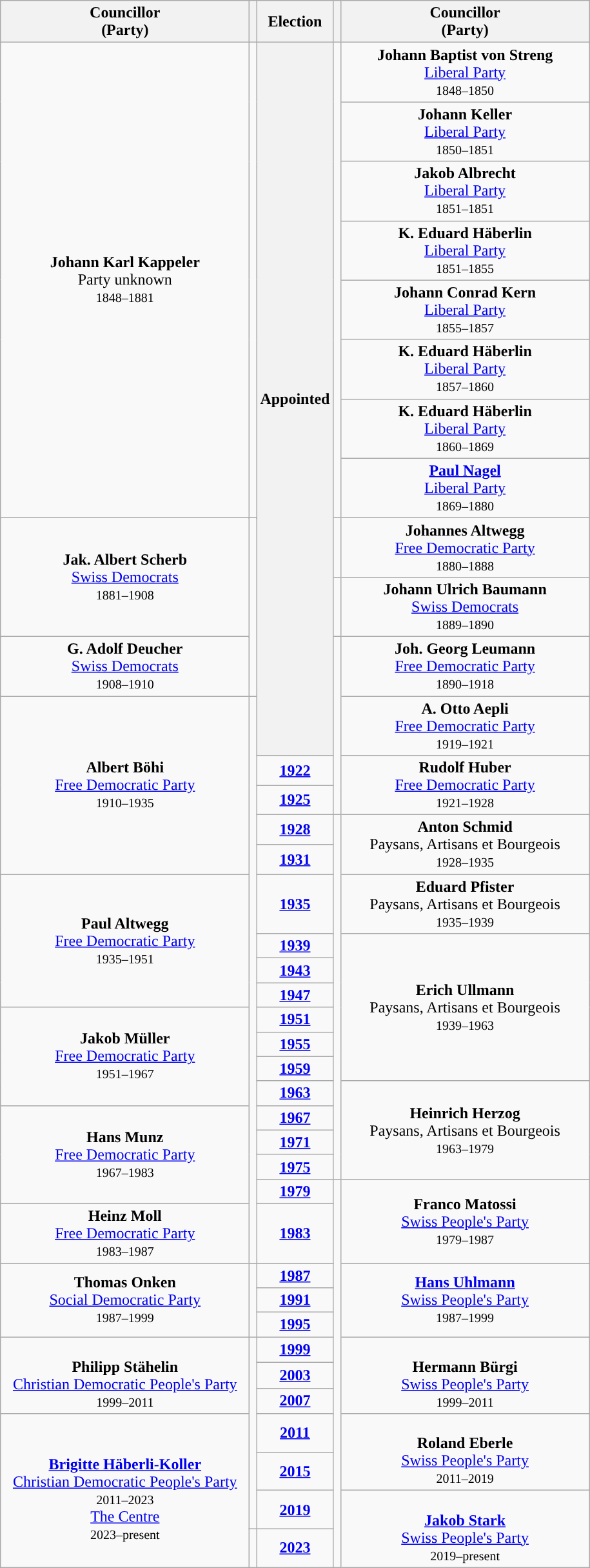<table class="wikitable" style="text-align:center">
<tr>
<th scope="col" width="250" colspan = "1">Councillor<br> (Party)</th>
<th></th>
<th>Election</th>
<th></th>
<th scope="col" width="250" colspan = "1">Councillor<br> (Party)</th>
</tr>
<tr>
<td rowspan=9><strong>Johann Karl Kappeler</strong><br>Party unknown<br><small>1848–1881</small></td>
<td rowspan=9; style="background-color: "></td>
<th rowspan=16>Appointed</th>
<td rowspan=8; style="background-color: "></td>
<td rowspan=1><strong>Johann Baptist von Streng</strong><br><a href='#'>Liberal Party</a><br><small>1848–1850</small></td>
</tr>
<tr>
<td rowspan=1><strong>Johann Keller</strong><br><a href='#'>Liberal Party</a><br><small>1850–1851</small></td>
</tr>
<tr>
<td rowspan=1><strong>Jakob Albrecht</strong><br><a href='#'>Liberal Party</a><br><small>1851–1851</small></td>
</tr>
<tr>
<td rowspan=1><strong>K. Eduard Häberlin</strong><br><a href='#'>Liberal Party</a><br><small>1851–1855</small></td>
</tr>
<tr>
<td rowspan=1><strong>Johann Conrad Kern</strong><br><a href='#'>Liberal Party</a><br><small>1855–1857</small></td>
</tr>
<tr>
<td rowspan=1><strong>K. Eduard Häberlin</strong><br><a href='#'>Liberal Party</a><br><small>1857–1860</small></td>
</tr>
<tr>
<td rowspan=1><strong>K. Eduard Häberlin</strong><br><a href='#'>Liberal Party</a><br><small>1860–1869</small></td>
</tr>
<tr>
<td rowspan=1><strong><a href='#'>Paul Nagel</a></strong><br><a href='#'>Liberal Party</a><br><small>1869–1880</small></td>
</tr>
<tr>
<td rowspan=2; style="background-color: "></td>
<td rowspan=2><strong>Johannes Altwegg</strong><br><a href='#'>Free Democratic Party</a><br><small>1880–1888</small></td>
</tr>
<tr>
<td rowspan=3><strong>Jak. Albert Scherb</strong><br><a href='#'>Swiss Democrats</a><br><small>1881–1908</small></td>
<td rowspan=4; style="background-color: "></td>
</tr>
<tr>
<td rowspan=1; style="background-color: "></td>
<td rowspan=1><strong>Johann Ulrich Baumann</strong><br><a href='#'>Swiss Democrats</a><br><small>1889–1890</small></td>
</tr>
<tr>
<td rowspan=7; style="background-color: "></td>
<td rowspan=3><strong>Joh. Georg Leumann</strong><br><a href='#'>Free Democratic Party</a><br><small>1890–1918</small></td>
</tr>
<tr>
<td rowspan=1><strong>G. Adolf Deucher</strong><br><a href='#'>Swiss Democrats</a><br><small>1908–1910</small></td>
</tr>
<tr>
<td rowspan=7><strong>Albert Böhi</strong><br><a href='#'>Free Democratic Party</a><br><small>1910–1935</small></td>
<td rowspan=20; style="background-color: "></td>
</tr>
<tr>
<td rowspan=1><strong>A. Otto Aepli</strong><br><a href='#'>Free Democratic Party</a><br><small>1919–1921</small></td>
</tr>
<tr>
<td rowspan=3><strong>Rudolf Huber</strong><br><a href='#'>Free Democratic Party</a><br><small>1921–1928</small></td>
</tr>
<tr>
<td><strong><a href='#'>1922</a></strong></td>
</tr>
<tr>
<td><strong><a href='#'>1925</a></strong></td>
</tr>
<tr>
<td><strong><a href='#'>1928</a></strong></td>
<td rowspan=13; style="background-color: "></td>
<td rowspan=2><strong>Anton Schmid</strong><br>Paysans, Artisans et Bourgeois<br><small>1928–1935</small></td>
</tr>
<tr>
<td><strong><a href='#'>1931</a></strong></td>
</tr>
<tr>
<td rowspan=4><strong>Paul Altwegg</strong><br><a href='#'>Free Democratic Party</a><br><small>1935–1951</small></td>
<td><strong><a href='#'>1935</a></strong></td>
<td rowspan=1><strong>Eduard Pfister</strong><br>Paysans, Artisans et Bourgeois<br><small>1935–1939</small></td>
</tr>
<tr>
<td><strong><a href='#'>1939</a></strong></td>
<td rowspan=6><strong>Erich Ullmann</strong><br>Paysans, Artisans et Bourgeois<br><small>1939–1963</small></td>
</tr>
<tr>
<td><strong><a href='#'>1943</a></strong></td>
</tr>
<tr>
<td><strong><a href='#'>1947</a></strong></td>
</tr>
<tr>
<td rowspan=4><strong>Jakob Müller</strong><br><a href='#'>Free Democratic Party</a><br><small>1951–1967</small></td>
<td><strong><a href='#'>1951</a></strong></td>
</tr>
<tr>
<td><strong><a href='#'>1955</a></strong></td>
</tr>
<tr>
<td><strong><a href='#'>1959</a></strong></td>
</tr>
<tr>
<td><strong><a href='#'>1963</a></strong></td>
<td rowspan=4><strong>Heinrich Herzog</strong><br>Paysans, Artisans et Bourgeois<br><small>1963–1979</small></td>
</tr>
<tr>
<td rowspan=4><strong>Hans Munz</strong><br><a href='#'>Free Democratic Party</a><br><small>1967–1983</small></td>
<td><strong><a href='#'>1967</a></strong></td>
</tr>
<tr>
<td><strong><a href='#'>1971</a></strong></td>
</tr>
<tr>
<td><strong><a href='#'>1975</a></strong></td>
</tr>
<tr>
<td><strong><a href='#'>1979</a></strong></td>
<td rowspan=12; style="background-color: "></td>
<td rowspan=2><strong>Franco Matossi</strong><br><a href='#'>Swiss People's Party</a><br><small>1979–1987</small></td>
</tr>
<tr>
<td rowspan=1><strong>Heinz Moll</strong><br><a href='#'>Free Democratic Party</a><br><small>1983–1987</small></td>
<td><strong><a href='#'>1983</a></strong></td>
</tr>
<tr>
<td rowspan=3><strong>Thomas Onken</strong><br><a href='#'>Social Democratic Party</a><br><small>1987–1999</small></td>
<td rowspan=3; style="background-color: "></td>
<td><strong><a href='#'>1987</a></strong></td>
<td rowspan=3><strong><a href='#'>Hans Uhlmann</a></strong><br><a href='#'>Swiss People's Party</a><br><small>1987–1999</small></td>
</tr>
<tr>
<td><strong><a href='#'>1991</a></strong></td>
</tr>
<tr>
<td><strong><a href='#'>1995</a></strong></td>
</tr>
<tr>
<td rowspan=3><br><strong>Philipp Stähelin</strong><br><a href='#'>Christian Democratic People's Party</a><br><small>1999–2011</small></td>
<td rowspan=6; style="background-color: "></td>
<td><strong><a href='#'>1999</a></strong></td>
<td rowspan=3><br><strong>Hermann Bürgi</strong><br><a href='#'>Swiss People's Party</a><br><small>1999–2011</small></td>
</tr>
<tr>
<td><strong><a href='#'>2003</a></strong></td>
</tr>
<tr>
<td><strong><a href='#'>2007</a></strong></td>
</tr>
<tr>
<td rowspan=4><br><strong><a href='#'>Brigitte Häberli-Koller</a></strong><br><a href='#'>Christian Democratic People's Party</a><br><small>2011–2023</small><br><a href='#'>The Centre</a><br><small>2023–present</small></td>
<td><strong><a href='#'>2011</a></strong></td>
<td rowspan=2><br><strong>Roland Eberle</strong><br><a href='#'>Swiss People's Party</a><br><small>2011–2019</small></td>
</tr>
<tr>
<td><strong><a href='#'>2015</a></strong></td>
</tr>
<tr>
<td><strong><a href='#'>2019</a></strong></td>
<td rowspan=2><br><strong><a href='#'>Jakob Stark</a></strong><br><a href='#'>Swiss People's Party</a><br><small>2019–present</small></td>
</tr>
<tr>
<td rowspan=1; style="background-color: "></td>
<td><strong><a href='#'>2023</a></strong></td>
</tr>
</table>
